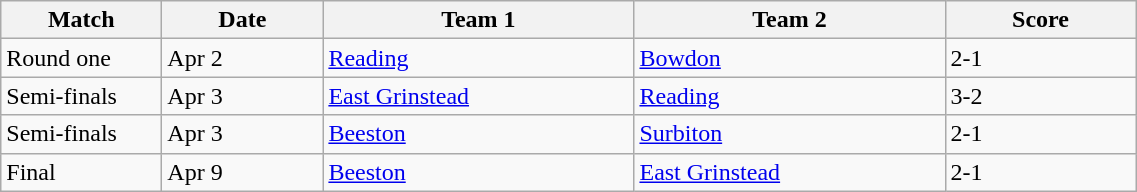<table class="wikitable" style="font-size: 100%">
<tr>
<th width=100>Match</th>
<th width=100>Date</th>
<th width=200>Team 1</th>
<th width=200>Team 2</th>
<th width=120>Score</th>
</tr>
<tr>
<td>Round one</td>
<td>Apr 2</td>
<td><a href='#'>Reading</a></td>
<td><a href='#'>Bowdon</a></td>
<td>2-1</td>
</tr>
<tr>
<td>Semi-finals</td>
<td>Apr 3</td>
<td><a href='#'>East Grinstead</a></td>
<td><a href='#'>Reading</a></td>
<td>3-2</td>
</tr>
<tr>
<td>Semi-finals</td>
<td>Apr 3</td>
<td><a href='#'>Beeston</a></td>
<td><a href='#'>Surbiton</a></td>
<td>2-1</td>
</tr>
<tr>
<td>Final </td>
<td>Apr 9</td>
<td><a href='#'>Beeston</a></td>
<td><a href='#'>East Grinstead</a></td>
<td>2-1</td>
</tr>
</table>
